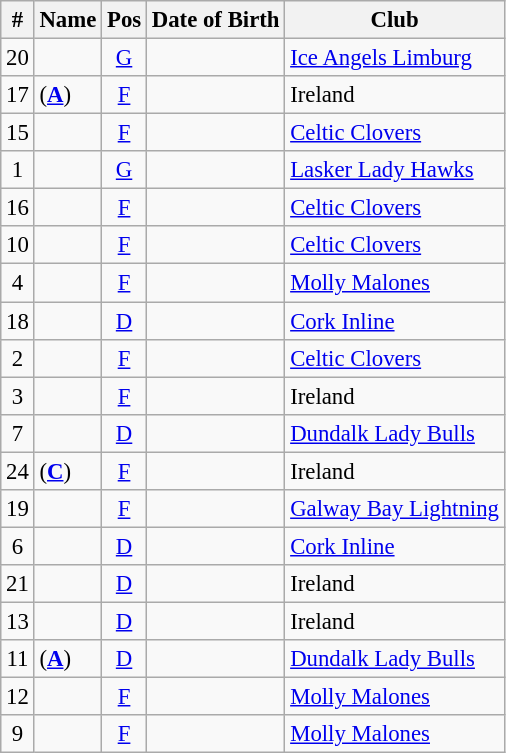<table class="wikitable sortable" style="font-size:95%">
<tr>
<th>#</th>
<th>Name</th>
<th>Pos</th>
<th>Date of Birth</th>
<th>Club</th>
</tr>
<tr>
<td align="center">20</td>
<td></td>
<td align="center"><a href='#'>G</a></td>
<td></td>
<td><a href='#'>Ice Angels Limburg</a></td>
</tr>
<tr>
<td align="center">17</td>
<td> (<strong><a href='#'>A</a></strong>)</td>
<td align="center"><a href='#'>F</a></td>
<td></td>
<td>Ireland</td>
</tr>
<tr>
<td align="center">15</td>
<td></td>
<td align="center"><a href='#'>F</a></td>
<td></td>
<td><a href='#'>Celtic Clovers</a></td>
</tr>
<tr>
<td align="center">1</td>
<td></td>
<td align="center"><a href='#'>G</a></td>
<td></td>
<td><a href='#'>Lasker Lady Hawks</a></td>
</tr>
<tr>
<td align="center">16</td>
<td></td>
<td align="center"><a href='#'>F</a></td>
<td></td>
<td><a href='#'>Celtic Clovers</a></td>
</tr>
<tr>
<td align="center">10</td>
<td></td>
<td align="center"><a href='#'>F</a></td>
<td></td>
<td><a href='#'>Celtic Clovers</a></td>
</tr>
<tr>
<td align="center">4</td>
<td></td>
<td align="center"><a href='#'>F</a></td>
<td></td>
<td><a href='#'>Molly Malones</a></td>
</tr>
<tr>
<td align="center">18</td>
<td></td>
<td align="center"><a href='#'>D</a></td>
<td></td>
<td><a href='#'>Cork Inline</a></td>
</tr>
<tr>
<td align="center">2</td>
<td></td>
<td align="center"><a href='#'>F</a></td>
<td></td>
<td><a href='#'>Celtic Clovers</a></td>
</tr>
<tr>
<td align="center">3</td>
<td></td>
<td align="center"><a href='#'>F</a></td>
<td></td>
<td>Ireland</td>
</tr>
<tr>
<td align="center">7</td>
<td></td>
<td align="center"><a href='#'>D</a></td>
<td></td>
<td><a href='#'>Dundalk Lady Bulls</a></td>
</tr>
<tr>
<td align="center">24</td>
<td> (<strong><a href='#'>C</a></strong>)</td>
<td align="center"><a href='#'>F</a></td>
<td></td>
<td>Ireland</td>
</tr>
<tr>
<td align="center">19</td>
<td></td>
<td align="center"><a href='#'>F</a></td>
<td></td>
<td><a href='#'>Galway Bay Lightning</a></td>
</tr>
<tr>
<td align="center">6</td>
<td></td>
<td align="center"><a href='#'>D</a></td>
<td></td>
<td><a href='#'>Cork Inline</a></td>
</tr>
<tr>
<td align="center">21</td>
<td></td>
<td align="center"><a href='#'>D</a></td>
<td></td>
<td>Ireland</td>
</tr>
<tr>
<td align="center">13</td>
<td></td>
<td align="center"><a href='#'>D</a></td>
<td></td>
<td>Ireland</td>
</tr>
<tr>
<td align="center">11</td>
<td> (<strong><a href='#'>A</a></strong>)</td>
<td align="center"><a href='#'>D</a></td>
<td></td>
<td><a href='#'>Dundalk Lady Bulls</a></td>
</tr>
<tr>
<td align="center">12</td>
<td></td>
<td align="center"><a href='#'>F</a></td>
<td></td>
<td><a href='#'>Molly Malones</a></td>
</tr>
<tr>
<td align="center">9</td>
<td></td>
<td align="center"><a href='#'>F</a></td>
<td></td>
<td><a href='#'>Molly Malones</a></td>
</tr>
</table>
